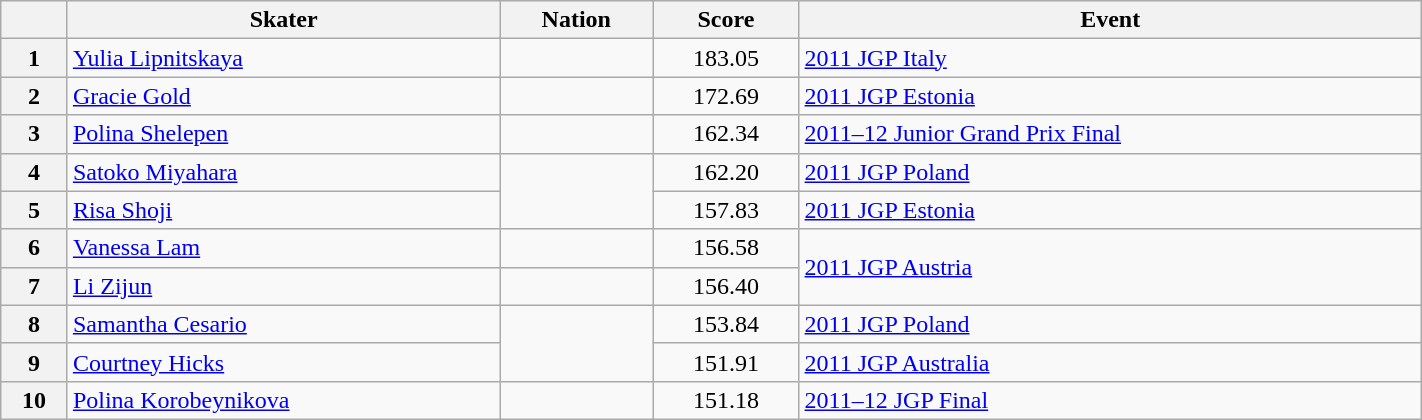<table class="wikitable sortable" style="text-align:left; width:75%">
<tr>
<th scope="col"></th>
<th scope="col">Skater</th>
<th scope="col">Nation</th>
<th scope="col">Score</th>
<th scope="col">Event</th>
</tr>
<tr>
<th scope="row">1</th>
<td><a href='#'>Yulia Lipnitskaya</a></td>
<td></td>
<td align="center">183.05</td>
<td><a href='#'>2011 JGP Italy</a></td>
</tr>
<tr>
<th scope="row">2</th>
<td><a href='#'>Gracie Gold</a></td>
<td></td>
<td align="center">172.69</td>
<td><a href='#'>2011 JGP Estonia</a></td>
</tr>
<tr>
<th scope="row">3</th>
<td><a href='#'>Polina Shelepen</a></td>
<td></td>
<td align="center">162.34</td>
<td><a href='#'>2011–12 Junior Grand Prix Final</a></td>
</tr>
<tr>
<th scope="row">4</th>
<td><a href='#'>Satoko Miyahara</a></td>
<td rowspan="2"></td>
<td align="center">162.20</td>
<td><a href='#'>2011 JGP Poland</a></td>
</tr>
<tr>
<th scope="row">5</th>
<td><a href='#'>Risa Shoji</a></td>
<td align="center">157.83</td>
<td><a href='#'>2011 JGP Estonia</a></td>
</tr>
<tr>
<th scope="row">6</th>
<td><a href='#'>Vanessa Lam</a></td>
<td></td>
<td align="center">156.58</td>
<td rowspan="2"><a href='#'>2011 JGP Austria</a></td>
</tr>
<tr>
<th scope="row">7</th>
<td><a href='#'>Li Zijun</a></td>
<td></td>
<td align="center">156.40</td>
</tr>
<tr>
<th scope="row">8</th>
<td><a href='#'>Samantha Cesario</a></td>
<td rowspan="2"></td>
<td align="center">153.84</td>
<td><a href='#'>2011 JGP Poland</a></td>
</tr>
<tr>
<th scope="row">9</th>
<td><a href='#'>Courtney Hicks</a></td>
<td align="center">151.91</td>
<td><a href='#'>2011 JGP Australia</a></td>
</tr>
<tr>
<th scope="row">10</th>
<td><a href='#'>Polina Korobeynikova</a></td>
<td></td>
<td align="center">151.18</td>
<td><a href='#'>2011–12 JGP Final</a></td>
</tr>
</table>
